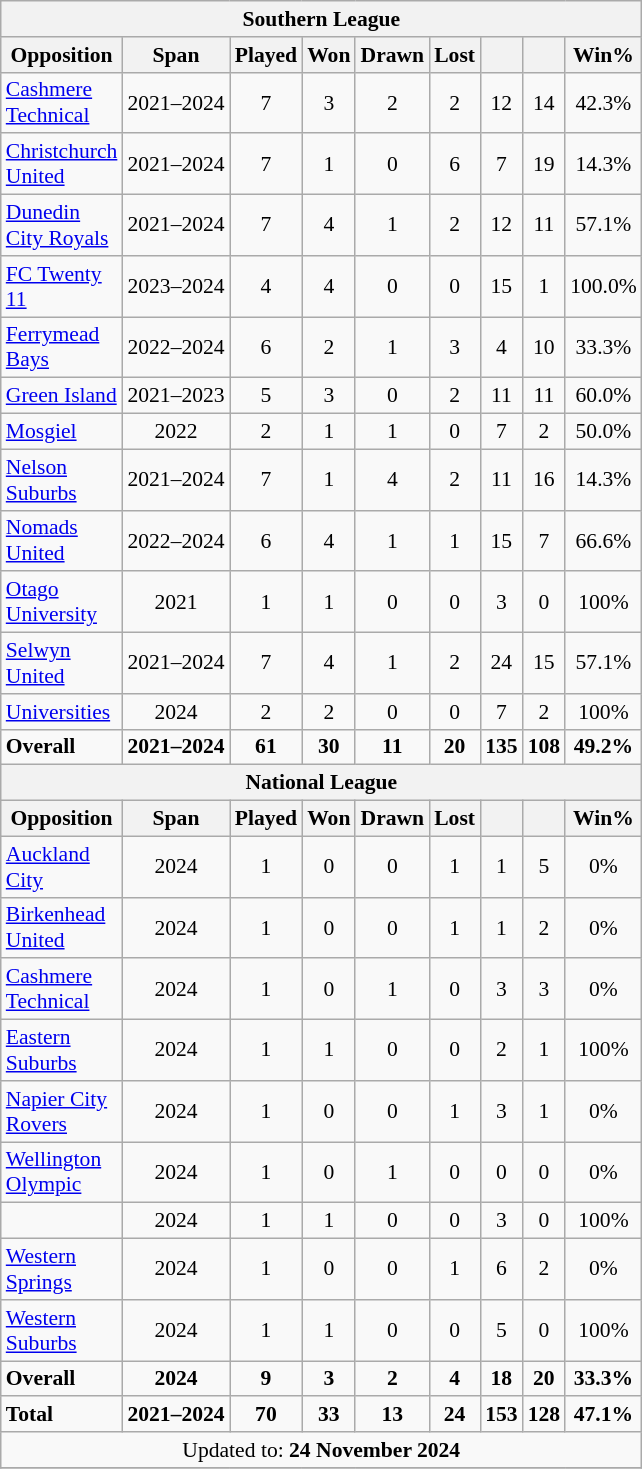<table class="wikitable collapsible sortable" style="text-align:center; font-size:90%; width:10%;">
<tr>
<th colspan=14 nowrap>Southern League</th>
</tr>
<tr>
<th style="width:7%;">Opposition</th>
<th style="width:7%;">Span</th>
<th style="width:5%;">Played</th>
<th style="width:5%;">Won</th>
<th style="width:5%;">Drawn</th>
<th style="width:5%;">Lost</th>
<th style="width:5%;"></th>
<th style="width:5%;"></th>
<th style="width:7%;">Win%</th>
</tr>
<tr>
<td align=left><a href='#'>Cashmere Technical</a></td>
<td>2021–2024</td>
<td>7</td>
<td>3</td>
<td>2</td>
<td>2</td>
<td>12</td>
<td>14</td>
<td>42.3%</td>
</tr>
<tr>
<td align=left><a href='#'>Christchurch United</a></td>
<td>2021–2024</td>
<td>7</td>
<td>1</td>
<td>0</td>
<td>6</td>
<td>7</td>
<td>19</td>
<td>14.3%</td>
</tr>
<tr>
<td align=left><a href='#'>Dunedin City Royals</a></td>
<td>2021–2024</td>
<td>7</td>
<td>4</td>
<td>1</td>
<td>2</td>
<td>12</td>
<td>11</td>
<td>57.1%</td>
</tr>
<tr>
<td align=left><a href='#'>FC Twenty 11</a></td>
<td>2023–2024</td>
<td>4</td>
<td>4</td>
<td>0</td>
<td>0</td>
<td>15</td>
<td>1</td>
<td>100.0%</td>
</tr>
<tr>
<td align=left><a href='#'>Ferrymead Bays</a></td>
<td>2022–2024</td>
<td>6</td>
<td>2</td>
<td>1</td>
<td>3</td>
<td>4</td>
<td>10</td>
<td>33.3%</td>
</tr>
<tr>
<td align=left><a href='#'>Green Island</a></td>
<td>2021–2023</td>
<td>5</td>
<td>3</td>
<td>0</td>
<td>2</td>
<td>11</td>
<td>11</td>
<td>60.0%</td>
</tr>
<tr>
<td align=left><a href='#'>Mosgiel</a></td>
<td>2022</td>
<td>2</td>
<td>1</td>
<td>1</td>
<td>0</td>
<td>7</td>
<td>2</td>
<td>50.0%</td>
</tr>
<tr>
<td align=left><a href='#'>Nelson Suburbs</a></td>
<td>2021–2024</td>
<td>7</td>
<td>1</td>
<td>4</td>
<td>2</td>
<td>11</td>
<td>16</td>
<td>14.3%</td>
</tr>
<tr>
<td align=left><a href='#'>Nomads United</a></td>
<td>2022–2024</td>
<td>6</td>
<td>4</td>
<td>1</td>
<td>1</td>
<td>15</td>
<td>7</td>
<td>66.6%</td>
</tr>
<tr>
<td align=left><a href='#'>Otago University</a></td>
<td>2021</td>
<td>1</td>
<td>1</td>
<td>0</td>
<td>0</td>
<td>3</td>
<td>0</td>
<td>100%</td>
</tr>
<tr>
<td align=left><a href='#'>Selwyn United</a></td>
<td>2021–2024</td>
<td>7</td>
<td>4</td>
<td>1</td>
<td>2</td>
<td>24</td>
<td>15</td>
<td>57.1%</td>
</tr>
<tr>
<td align=left><a href='#'>Universities</a></td>
<td>2024</td>
<td>2</td>
<td>2</td>
<td>0</td>
<td>0</td>
<td>7</td>
<td>2</td>
<td>100%</td>
</tr>
<tr>
<td align=left><strong>Overall</strong></td>
<td><strong>2021–2024</strong></td>
<td><strong>61</strong></td>
<td><strong>30</strong></td>
<td><strong>11</strong></td>
<td><strong>20</strong></td>
<td><strong>135</strong></td>
<td><strong>108</strong></td>
<td><strong>49.2%</strong></td>
</tr>
<tr>
<th colspan=14>National League</th>
</tr>
<tr>
<th style="width:7%;">Opposition</th>
<th style="width:7%;">Span</th>
<th style="width:5%;">Played</th>
<th style="width:5%;">Won</th>
<th style="width:5%;">Drawn</th>
<th style="width:5%;">Lost</th>
<th style="width:5%;"></th>
<th style="width:5%;"></th>
<th style="width:7%;">Win%</th>
</tr>
<tr>
<td align=left><a href='#'>Auckland City</a></td>
<td>2024</td>
<td>1</td>
<td>0</td>
<td>0</td>
<td>1</td>
<td>1</td>
<td>5</td>
<td>0%</td>
</tr>
<tr>
<td align=left><a href='#'>Birkenhead United</a></td>
<td>2024</td>
<td>1</td>
<td>0</td>
<td>0</td>
<td>1</td>
<td>1</td>
<td>2</td>
<td>0%</td>
</tr>
<tr>
<td align=left><a href='#'>Cashmere Technical</a></td>
<td>2024</td>
<td>1</td>
<td>0</td>
<td>1</td>
<td>0</td>
<td>3</td>
<td>3</td>
<td>0%</td>
</tr>
<tr>
<td align=left><a href='#'>Eastern Suburbs</a></td>
<td>2024</td>
<td>1</td>
<td>1</td>
<td>0</td>
<td>0</td>
<td>2</td>
<td>1</td>
<td>100%</td>
</tr>
<tr>
<td align=left><a href='#'>Napier City Rovers</a></td>
<td>2024</td>
<td>1</td>
<td>0</td>
<td>0</td>
<td>1</td>
<td>3</td>
<td>1</td>
<td>0%</td>
</tr>
<tr>
<td align=left><a href='#'>Wellington Olympic</a></td>
<td>2024</td>
<td>1</td>
<td>0</td>
<td>1</td>
<td>0</td>
<td>0</td>
<td>0</td>
<td>0%</td>
</tr>
<tr>
<td align=left></td>
<td>2024</td>
<td>1</td>
<td>1</td>
<td>0</td>
<td>0</td>
<td>3</td>
<td>0</td>
<td>100%</td>
</tr>
<tr>
<td align=left><a href='#'>Western Springs</a></td>
<td>2024</td>
<td>1</td>
<td>0</td>
<td>0</td>
<td>1</td>
<td>6</td>
<td>2</td>
<td>0%</td>
</tr>
<tr>
<td align=left><a href='#'>Western Suburbs</a></td>
<td>2024</td>
<td>1</td>
<td>1</td>
<td>0</td>
<td>0</td>
<td>5</td>
<td>0</td>
<td>100%</td>
</tr>
<tr>
<td align=left><strong>Overall</strong></td>
<td><strong>2024</strong></td>
<td><strong>9</strong></td>
<td><strong>3</strong></td>
<td><strong>2</strong></td>
<td><strong>4</strong></td>
<td><strong>18</strong></td>
<td><strong>20</strong></td>
<td><strong>33.3%</strong></td>
</tr>
<tr 9	3	2	4	18	20>
<td align=left><strong>Total</strong></td>
<td nowrap><strong>2021–2024</strong></td>
<td><strong>70</strong></td>
<td><strong>33</strong></td>
<td><strong>13</strong></td>
<td><strong>24</strong></td>
<td><strong>153</strong></td>
<td><strong>128</strong></td>
<td><strong>47.1%</strong></td>
</tr>
<tr align=center>
<td colspan="100% style="border-bottom:1px transparent; line-height:150%;">Updated to: <strong>24 November 2024</strong><br></td>
</tr>
<tr>
</tr>
</table>
